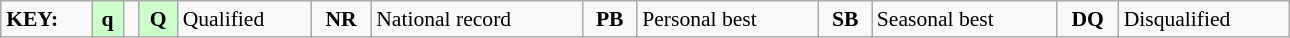<table class="wikitable" style="margin:0.5em auto; font-size:90%;position:relative;" width=68%>
<tr>
<td><strong>KEY:</strong></td>
<td bgcolor=ccffcc align=center><strong>q</strong></td>
<td></td>
<td bgcolor=ccffcc align=center><strong>Q</strong></td>
<td>Qualified</td>
<td align=center><strong>NR</strong></td>
<td>National record</td>
<td align=center><strong>PB</strong></td>
<td>Personal best</td>
<td align=center><strong>SB</strong></td>
<td>Seasonal best</td>
<td align=center><strong>DQ</strong></td>
<td>Disqualified</td>
</tr>
</table>
